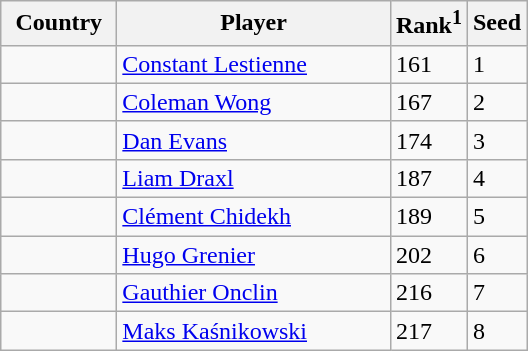<table class="sortable wikitable">
<tr>
<th width="70">Country</th>
<th width="175">Player</th>
<th>Rank<sup>1</sup></th>
<th>Seed</th>
</tr>
<tr>
<td></td>
<td><a href='#'>Constant Lestienne</a></td>
<td>161</td>
<td>1</td>
</tr>
<tr>
<td></td>
<td><a href='#'>Coleman Wong</a></td>
<td>167</td>
<td>2</td>
</tr>
<tr>
<td></td>
<td><a href='#'>Dan Evans</a></td>
<td>174</td>
<td>3</td>
</tr>
<tr>
<td></td>
<td><a href='#'>Liam Draxl</a></td>
<td>187</td>
<td>4</td>
</tr>
<tr>
<td></td>
<td><a href='#'>Clément Chidekh</a></td>
<td>189</td>
<td>5</td>
</tr>
<tr>
<td></td>
<td><a href='#'>Hugo Grenier</a></td>
<td>202</td>
<td>6</td>
</tr>
<tr>
<td></td>
<td><a href='#'>Gauthier Onclin</a></td>
<td>216</td>
<td>7</td>
</tr>
<tr>
<td></td>
<td><a href='#'>Maks Kaśnikowski</a></td>
<td>217</td>
<td>8</td>
</tr>
</table>
